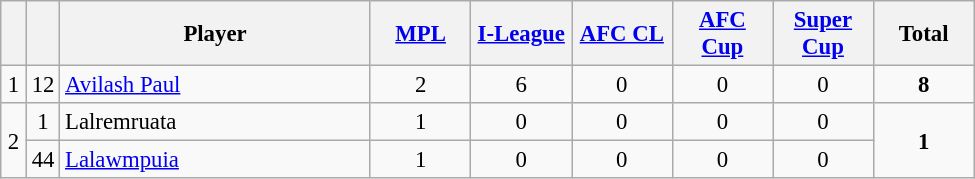<table class="wikitable sortable" style="font-size: 95%; text-align: center">
<tr>
<th width=10></th>
<th width=10></th>
<th width=200>Player</th>
<th width=60><a href='#'>MPL</a></th>
<th width=60><a href='#'>I-League</a></th>
<th width=60><a href='#'>AFC CL</a></th>
<th width=60><a href='#'>AFC Cup</a></th>
<th width=60><a href='#'>Super Cup</a></th>
<th width=60>Total</th>
</tr>
<tr>
<td>1</td>
<td>12</td>
<td align=left> <a href='#'>Avilash Paul</a></td>
<td>2</td>
<td>6</td>
<td>0</td>
<td>0</td>
<td>0</td>
<td><strong>8</strong></td>
</tr>
<tr>
<td rowspan="2">2</td>
<td>1</td>
<td align=left> Lalremruata</td>
<td>1</td>
<td>0</td>
<td>0</td>
<td>0</td>
<td>0</td>
<td rowspan="2"><strong>1</strong></td>
</tr>
<tr>
<td>44</td>
<td align=left> <a href='#'>Lalawmpuia</a></td>
<td>1</td>
<td>0</td>
<td>0</td>
<td>0</td>
<td>0</td>
</tr>
</table>
